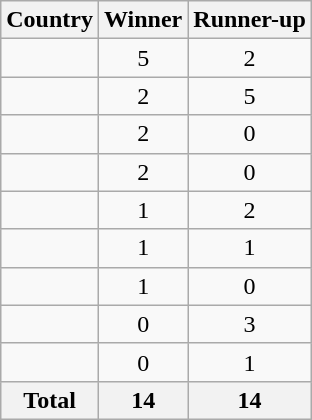<table class="wikitable sortable" style="text-align:center">
<tr>
<th>Country</th>
<th>Winner</th>
<th>Runner-up</th>
</tr>
<tr>
<td align=left></td>
<td>5</td>
<td>2</td>
</tr>
<tr>
<td align=left></td>
<td>2</td>
<td>5</td>
</tr>
<tr>
<td align=left></td>
<td>2</td>
<td>0</td>
</tr>
<tr>
<td align=left></td>
<td>2</td>
<td>0</td>
</tr>
<tr>
<td align=left></td>
<td>1</td>
<td>2</td>
</tr>
<tr>
<td align=left></td>
<td>1</td>
<td>1</td>
</tr>
<tr>
<td align=left></td>
<td>1</td>
<td>0</td>
</tr>
<tr>
<td align=left></td>
<td>0</td>
<td>3</td>
</tr>
<tr>
<td align=left></td>
<td>0</td>
<td>1</td>
</tr>
<tr>
<th>Total</th>
<th>14</th>
<th>14</th>
</tr>
</table>
